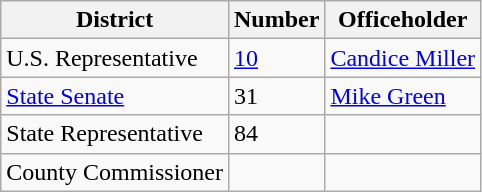<table class="wikitable">
<tr>
<th>District</th>
<th>Number</th>
<th>Officeholder</th>
</tr>
<tr>
<td>U.S. Representative</td>
<td><a href='#'>10</a></td>
<td><a href='#'>Candice Miller</a></td>
</tr>
<tr>
<td><a href='#'>State Senate</a></td>
<td>31</td>
<td><a href='#'>Mike Green</a></td>
</tr>
<tr>
<td>State Representative</td>
<td>84</td>
<td></td>
</tr>
<tr>
<td>County Commissioner</td>
<td></td>
<td></td>
</tr>
</table>
